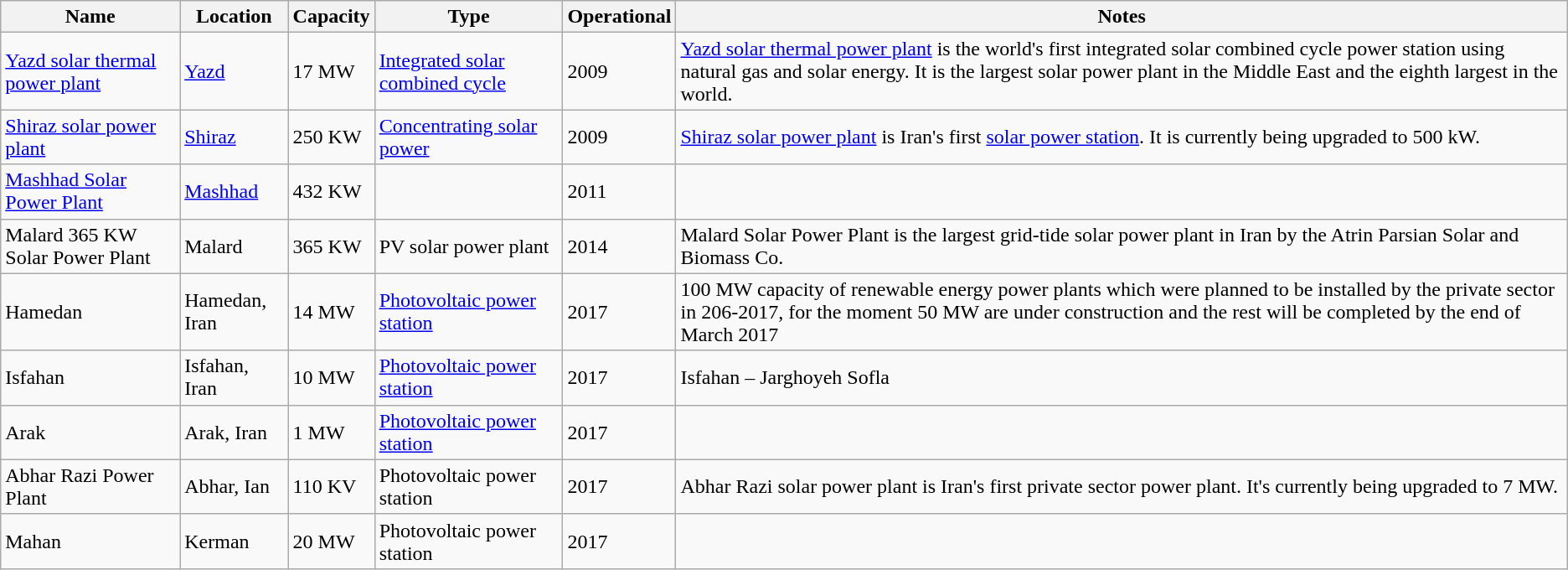<table class="wikitable sortable">
<tr>
<th>Name</th>
<th>Location</th>
<th>Capacity</th>
<th>Type</th>
<th>Operational</th>
<th>Notes</th>
</tr>
<tr>
<td><a href='#'>Yazd solar thermal power plant</a></td>
<td><a href='#'>Yazd</a></td>
<td>17 MW</td>
<td><a href='#'>Integrated solar combined cycle</a></td>
<td>2009</td>
<td><a href='#'>Yazd solar thermal power plant</a> is the world's first integrated solar combined cycle power station using natural gas and solar energy. It is the largest solar power plant in the Middle East and the eighth largest in the world.</td>
</tr>
<tr>
<td><a href='#'>Shiraz solar power plant</a></td>
<td><a href='#'>Shiraz</a></td>
<td>250 KW</td>
<td><a href='#'>Concentrating solar power</a></td>
<td>2009</td>
<td><a href='#'>Shiraz solar power plant</a> is Iran's first <a href='#'>solar power station</a>. It is currently being upgraded to 500 kW.</td>
</tr>
<tr>
<td><a href='#'>Mashhad Solar Power Plant</a></td>
<td><a href='#'>Mashhad</a></td>
<td>432 KW</td>
<td></td>
<td>2011</td>
<td></td>
</tr>
<tr>
<td>Malard 365 KW Solar Power Plant</td>
<td>Malard</td>
<td>365 KW</td>
<td>PV solar power plant</td>
<td>2014</td>
<td>Malard Solar Power Plant is the largest grid-tide solar power plant in Iran by the Atrin Parsian Solar and Biomass Co.</td>
</tr>
<tr>
<td>Hamedan</td>
<td>Hamedan, Iran</td>
<td>14 MW</td>
<td><a href='#'>Photovoltaic power station</a></td>
<td>2017</td>
<td>100 MW capacity of renewable energy power plants which were planned to be installed by the private sector in 206-2017, for the moment 50 MW are under construction and the rest will be completed by the end of March 2017</td>
</tr>
<tr>
<td>Isfahan</td>
<td>Isfahan, Iran</td>
<td>10 MW</td>
<td><a href='#'>Photovoltaic power station</a></td>
<td>2017</td>
<td>Isfahan – Jarghoyeh Sofla</td>
</tr>
<tr>
<td>Arak</td>
<td>Arak, Iran</td>
<td>1 MW</td>
<td><a href='#'>Photovoltaic power station</a></td>
<td>2017</td>
<td></td>
</tr>
<tr>
<td>Abhar Razi Power Plant</td>
<td>Abhar, Ian</td>
<td>110 KV</td>
<td>Photovoltaic power station</td>
<td>2017</td>
<td>Abhar Razi solar power plant is Iran's first private sector power plant. It's currently being upgraded to 7 MW.</td>
</tr>
<tr>
<td>Mahan</td>
<td>Kerman</td>
<td>20 MW</td>
<td>Photovoltaic power station</td>
<td>2017</td>
<td></td>
</tr>
</table>
